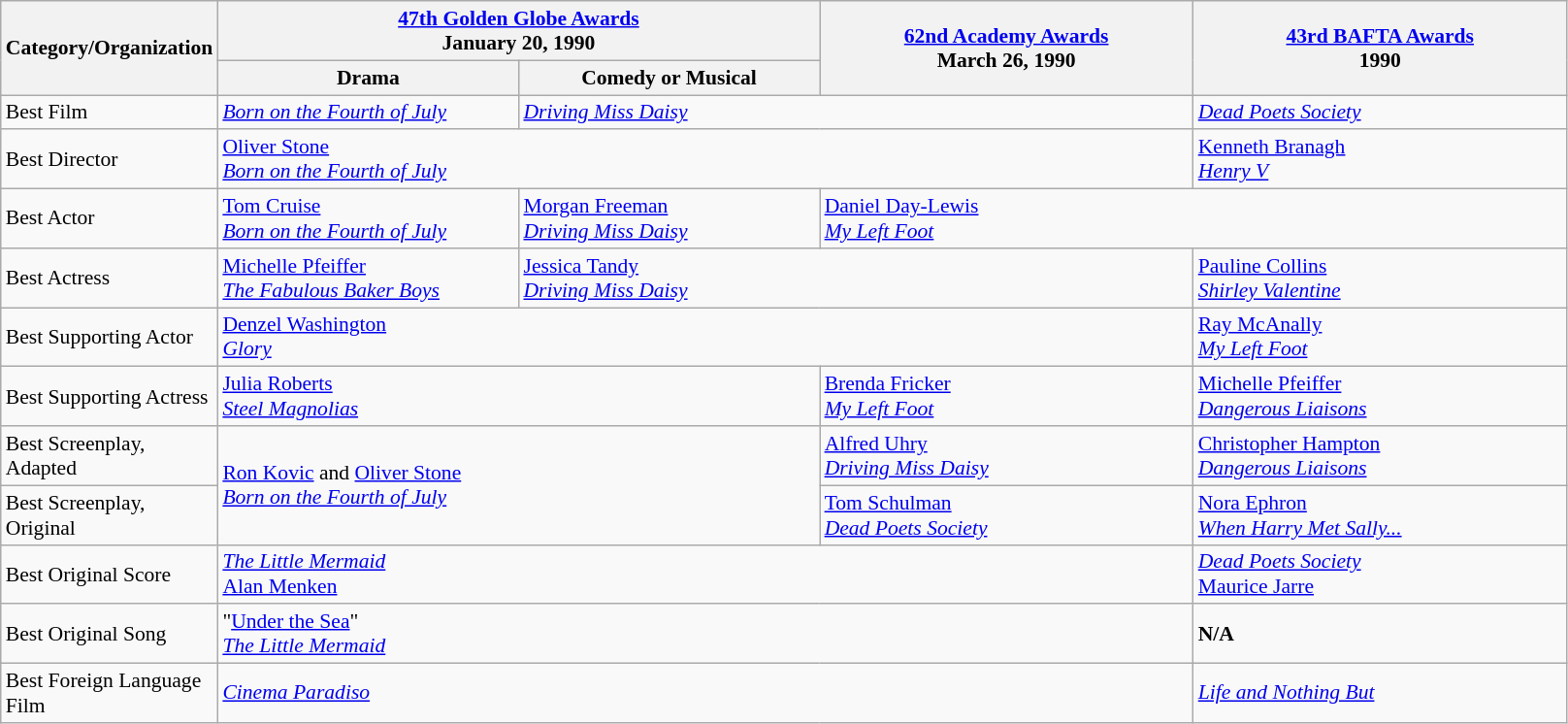<table class="wikitable" style="font-size: 90%;">
<tr>
<th rowspan="2" style="width:20px;">Category/Organization</th>
<th colspan="2" style="width:250px;"><a href='#'>47th Golden Globe Awards</a><br>January 20, 1990</th>
<th rowspan="2" style="width:250px;"><a href='#'>62nd Academy Awards</a><br>March 26, 1990</th>
<th rowspan="2" style="width:250px;"><a href='#'>43rd BAFTA Awards</a><br>1990</th>
</tr>
<tr>
<th width=200>Drama</th>
<th style="width:200px;">Comedy or Musical</th>
</tr>
<tr>
<td>Best Film</td>
<td><em><a href='#'>Born on the Fourth of July</a></em></td>
<td colspan="2"><em><a href='#'>Driving Miss Daisy</a></em></td>
<td><em><a href='#'>Dead Poets Society</a></em></td>
</tr>
<tr>
<td>Best Director</td>
<td colspan="3"><a href='#'>Oliver Stone</a><br><em><a href='#'>Born on the Fourth of July</a></em></td>
<td><a href='#'>Kenneth Branagh</a><br><em><a href='#'>Henry V</a></em></td>
</tr>
<tr>
<td>Best Actor</td>
<td><a href='#'>Tom Cruise</a><br><em><a href='#'>Born on the Fourth of July</a></em></td>
<td><a href='#'>Morgan Freeman</a><br><em><a href='#'>Driving Miss Daisy</a></em></td>
<td colspan="2"><a href='#'>Daniel Day-Lewis</a><br><em><a href='#'>My Left Foot</a></em></td>
</tr>
<tr>
<td>Best Actress</td>
<td><a href='#'>Michelle Pfeiffer</a><br><em><a href='#'>The Fabulous Baker Boys</a></em></td>
<td colspan="2"><a href='#'>Jessica Tandy</a><br><em><a href='#'>Driving Miss Daisy</a></em></td>
<td><a href='#'>Pauline Collins</a><br><em><a href='#'>Shirley Valentine</a></em></td>
</tr>
<tr>
<td>Best Supporting Actor</td>
<td colspan="3"><a href='#'>Denzel Washington</a><br><em><a href='#'>Glory</a></em></td>
<td><a href='#'>Ray McAnally</a><br><em><a href='#'>My Left Foot</a></em></td>
</tr>
<tr>
<td>Best Supporting Actress</td>
<td colspan="2"><a href='#'>Julia Roberts</a><br><em><a href='#'>Steel Magnolias</a></em></td>
<td><a href='#'>Brenda Fricker</a><br><em><a href='#'>My Left Foot</a></em></td>
<td><a href='#'>Michelle Pfeiffer</a><br><em><a href='#'>Dangerous Liaisons</a></em></td>
</tr>
<tr>
<td>Best Screenplay, Adapted</td>
<td rowspan="2" colspan="2"><a href='#'>Ron Kovic</a> and <a href='#'>Oliver Stone</a><br><em><a href='#'>Born on the Fourth of July</a></em></td>
<td><a href='#'>Alfred Uhry</a><br><em><a href='#'>Driving Miss Daisy</a></em></td>
<td><a href='#'>Christopher Hampton</a><br><em><a href='#'>Dangerous Liaisons</a></em></td>
</tr>
<tr>
<td>Best Screenplay, Original</td>
<td><a href='#'>Tom Schulman</a><br><em><a href='#'>Dead Poets Society</a></em></td>
<td><a href='#'>Nora Ephron</a><br><em><a href='#'>When Harry Met Sally...</a></em></td>
</tr>
<tr>
<td>Best Original Score</td>
<td colspan="3"><em><a href='#'>The Little Mermaid</a></em><br><a href='#'>Alan Menken</a></td>
<td><em><a href='#'>Dead Poets Society</a></em><br><a href='#'>Maurice Jarre</a></td>
</tr>
<tr>
<td>Best Original Song</td>
<td colspan="3">"<a href='#'>Under the Sea</a>"<br><em><a href='#'>The Little Mermaid</a></em></td>
<td><strong>N/A</strong></td>
</tr>
<tr>
<td>Best Foreign Language Film</td>
<td colspan="3"><em><a href='#'>Cinema Paradiso</a></em></td>
<td><em><a href='#'>Life and Nothing But</a></em></td>
</tr>
</table>
